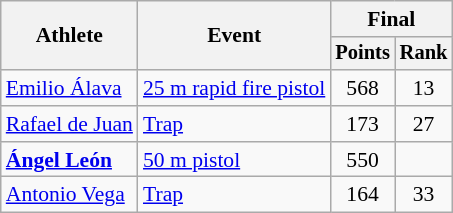<table class="wikitable" style="font-size:90%">
<tr>
<th rowspan="2">Athlete</th>
<th rowspan="2">Event</th>
<th colspan=2>Final</th>
</tr>
<tr style="font-size:95%">
<th>Points</th>
<th>Rank</th>
</tr>
<tr align=center>
<td align=left><a href='#'>Emilio Álava</a></td>
<td align=left><a href='#'>25 m rapid fire pistol</a></td>
<td>568</td>
<td>13</td>
</tr>
<tr align=center>
<td align=left><a href='#'>Rafael de Juan</a></td>
<td align=left><a href='#'>Trap</a></td>
<td>173</td>
<td>27</td>
</tr>
<tr align=center>
<td align=left><strong><a href='#'>Ángel León</a></strong></td>
<td align=left><a href='#'>50 m pistol</a></td>
<td>550</td>
<td></td>
</tr>
<tr align=center>
<td align=left><a href='#'>Antonio Vega</a></td>
<td align=left><a href='#'>Trap</a></td>
<td>164</td>
<td>33</td>
</tr>
</table>
